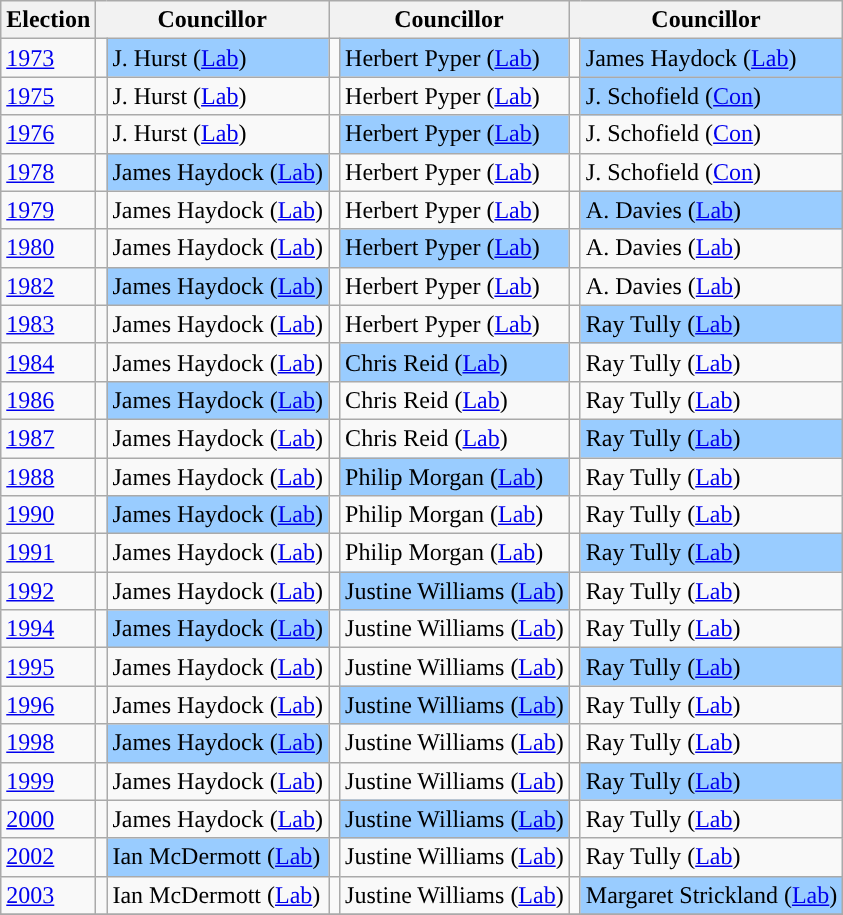<table class="wikitable">
<tr>
<th>Election</th>
<th colspan="2">Councillor</th>
<th colspan="2">Councillor</th>
<th colspan="2">Councillor</th>
</tr>
<tr>
<td><a href='#'>1973</a></td>
<td style="background-color: "></td>
<td bgcolor="#99CCFF">J. Hurst (<a href='#'>Lab</a>)</td>
<td style="background-color: "></td>
<td bgcolor="#99CCFF">Herbert Pyper (<a href='#'>Lab</a>)</td>
<td style="background-color: "></td>
<td bgcolor="#99CCFF">James Haydock (<a href='#'>Lab</a>)</td>
</tr>
<tr>
<td><a href='#'>1975</a></td>
<td style="background-color: "></td>
<td>J. Hurst (<a href='#'>Lab</a>)</td>
<td style="background-color: "></td>
<td>Herbert Pyper (<a href='#'>Lab</a>)</td>
<td style="background-color: "></td>
<td bgcolor="#99CCFF">J. Schofield (<a href='#'>Con</a>)</td>
</tr>
<tr>
<td><a href='#'>1976</a></td>
<td style="background-color: "></td>
<td>J. Hurst (<a href='#'>Lab</a>)</td>
<td style="background-color: "></td>
<td bgcolor="#99CCFF">Herbert Pyper (<a href='#'>Lab</a>)</td>
<td style="background-color: "></td>
<td>J. Schofield (<a href='#'>Con</a>)</td>
</tr>
<tr>
<td><a href='#'>1978</a></td>
<td style="background-color: "></td>
<td bgcolor="#99CCFF">James Haydock (<a href='#'>Lab</a>)</td>
<td style="background-color: "></td>
<td>Herbert Pyper (<a href='#'>Lab</a>)</td>
<td style="background-color: "></td>
<td>J. Schofield (<a href='#'>Con</a>)</td>
</tr>
<tr>
<td><a href='#'>1979</a></td>
<td style="background-color: "></td>
<td>James Haydock (<a href='#'>Lab</a>)</td>
<td style="background-color: "></td>
<td>Herbert Pyper (<a href='#'>Lab</a>)</td>
<td style="background-color: "></td>
<td bgcolor="#99CCFF">A. Davies (<a href='#'>Lab</a>)</td>
</tr>
<tr>
<td><a href='#'>1980</a></td>
<td style="background-color: "></td>
<td>James Haydock (<a href='#'>Lab</a>)</td>
<td style="background-color: "></td>
<td bgcolor="#99CCFF">Herbert Pyper (<a href='#'>Lab</a>)</td>
<td style="background-color: "></td>
<td>A. Davies (<a href='#'>Lab</a>)</td>
</tr>
<tr>
<td><a href='#'>1982</a></td>
<td style="background-color: "></td>
<td bgcolor="#99CCFF">James Haydock (<a href='#'>Lab</a>)</td>
<td style="background-color: "></td>
<td>Herbert Pyper (<a href='#'>Lab</a>)</td>
<td style="background-color: "></td>
<td>A. Davies (<a href='#'>Lab</a>)</td>
</tr>
<tr>
<td><a href='#'>1983</a></td>
<td style="background-color: "></td>
<td>James Haydock (<a href='#'>Lab</a>)</td>
<td style="background-color: "></td>
<td>Herbert Pyper (<a href='#'>Lab</a>)</td>
<td style="background-color: "></td>
<td bgcolor="#99CCFF">Ray Tully (<a href='#'>Lab</a>)</td>
</tr>
<tr>
<td><a href='#'>1984</a></td>
<td style="background-color: "></td>
<td>James Haydock (<a href='#'>Lab</a>)</td>
<td style="background-color: "></td>
<td bgcolor="#99CCFF">Chris Reid (<a href='#'>Lab</a>)</td>
<td style="background-color: "></td>
<td>Ray Tully (<a href='#'>Lab</a>)</td>
</tr>
<tr>
<td><a href='#'>1986</a></td>
<td style="background-color: "></td>
<td bgcolor="#99CCFF">James Haydock (<a href='#'>Lab</a>)</td>
<td style="background-color: "></td>
<td>Chris Reid (<a href='#'>Lab</a>)</td>
<td style="background-color: "></td>
<td>Ray Tully (<a href='#'>Lab</a>)</td>
</tr>
<tr>
<td><a href='#'>1987</a></td>
<td style="background-color: "></td>
<td>James Haydock (<a href='#'>Lab</a>)</td>
<td style="background-color: "></td>
<td>Chris Reid (<a href='#'>Lab</a>)</td>
<td style="background-color: "></td>
<td bgcolor="#99CCFF">Ray Tully (<a href='#'>Lab</a>)</td>
</tr>
<tr>
<td><a href='#'>1988</a></td>
<td style="background-color: "></td>
<td>James Haydock (<a href='#'>Lab</a>)</td>
<td style="background-color: "></td>
<td bgcolor="#99CCFF">Philip Morgan (<a href='#'>Lab</a>)</td>
<td style="background-color: "></td>
<td>Ray Tully (<a href='#'>Lab</a>)</td>
</tr>
<tr>
<td><a href='#'>1990</a></td>
<td style="background-color: "></td>
<td bgcolor="#99CCFF">James Haydock (<a href='#'>Lab</a>)</td>
<td style="background-color: "></td>
<td>Philip Morgan (<a href='#'>Lab</a>)</td>
<td style="background-color: "></td>
<td>Ray Tully (<a href='#'>Lab</a>)</td>
</tr>
<tr>
<td><a href='#'>1991</a></td>
<td style="background-color: "></td>
<td>James Haydock (<a href='#'>Lab</a>)</td>
<td style="background-color: "></td>
<td>Philip Morgan (<a href='#'>Lab</a>)</td>
<td style="background-color: "></td>
<td bgcolor="#99CCFF">Ray Tully (<a href='#'>Lab</a>)</td>
</tr>
<tr>
<td><a href='#'>1992</a></td>
<td style="background-color: "></td>
<td>James Haydock (<a href='#'>Lab</a>)</td>
<td style="background-color: "></td>
<td bgcolor="#99CCFF">Justine Williams (<a href='#'>Lab</a>)</td>
<td style="background-color: "></td>
<td>Ray Tully (<a href='#'>Lab</a>)</td>
</tr>
<tr>
<td><a href='#'>1994</a></td>
<td style="background-color: "></td>
<td bgcolor="#99CCFF">James Haydock (<a href='#'>Lab</a>)</td>
<td style="background-color: "></td>
<td>Justine Williams (<a href='#'>Lab</a>)</td>
<td style="background-color: "></td>
<td>Ray Tully (<a href='#'>Lab</a>)</td>
</tr>
<tr>
<td><a href='#'>1995</a></td>
<td style="background-color: "></td>
<td>James Haydock (<a href='#'>Lab</a>)</td>
<td style="background-color: "></td>
<td>Justine Williams (<a href='#'>Lab</a>)</td>
<td style="background-color: "></td>
<td bgcolor="#99CCFF">Ray Tully (<a href='#'>Lab</a>)</td>
</tr>
<tr>
<td><a href='#'>1996</a></td>
<td style="background-color: "></td>
<td>James Haydock (<a href='#'>Lab</a>)</td>
<td style="background-color: "></td>
<td bgcolor="#99CCFF">Justine Williams (<a href='#'>Lab</a>)</td>
<td style="background-color: "></td>
<td>Ray Tully (<a href='#'>Lab</a>)</td>
</tr>
<tr>
<td><a href='#'>1998</a></td>
<td style="background-color: "></td>
<td bgcolor="#99CCFF">James Haydock (<a href='#'>Lab</a>)</td>
<td style="background-color: "></td>
<td>Justine Williams (<a href='#'>Lab</a>)</td>
<td style="background-color: "></td>
<td>Ray Tully (<a href='#'>Lab</a>)</td>
</tr>
<tr>
<td><a href='#'>1999</a></td>
<td style="background-color: "></td>
<td>James Haydock (<a href='#'>Lab</a>)</td>
<td style="background-color: "></td>
<td>Justine Williams (<a href='#'>Lab</a>)</td>
<td style="background-color: "></td>
<td bgcolor="#99CCFF">Ray Tully (<a href='#'>Lab</a>)</td>
</tr>
<tr>
<td><a href='#'>2000</a></td>
<td style="background-color: "></td>
<td>James Haydock (<a href='#'>Lab</a>)</td>
<td style="background-color: "></td>
<td bgcolor="#99CCFF">Justine Williams (<a href='#'>Lab</a>)</td>
<td style="background-color: "></td>
<td>Ray Tully (<a href='#'>Lab</a>)</td>
</tr>
<tr>
<td><a href='#'>2002</a></td>
<td style="background-color: "></td>
<td bgcolor="#99CCFF">Ian McDermott (<a href='#'>Lab</a>)</td>
<td style="background-color: "></td>
<td>Justine Williams (<a href='#'>Lab</a>)</td>
<td style="background-color: "></td>
<td>Ray Tully (<a href='#'>Lab</a>)</td>
</tr>
<tr>
<td><a href='#'>2003</a></td>
<td style="background-color: "></td>
<td>Ian McDermott (<a href='#'>Lab</a>)</td>
<td style="background-color: "></td>
<td>Justine Williams (<a href='#'>Lab</a>)</td>
<td style="background-color: "></td>
<td bgcolor="#99CCFF">Margaret Strickland (<a href='#'>Lab</a>)</td>
</tr>
<tr>
</tr>
</table>
